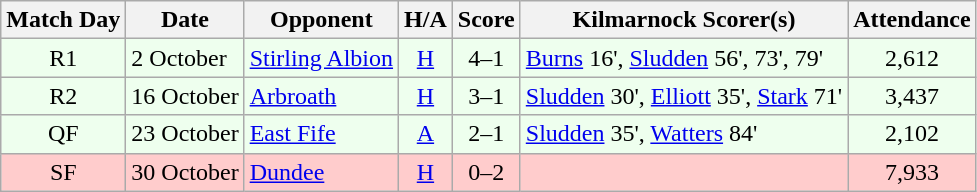<table class="wikitable" style="text-align:center">
<tr>
<th>Match Day</th>
<th>Date</th>
<th>Opponent</th>
<th>H/A</th>
<th>Score</th>
<th>Kilmarnock Scorer(s)</th>
<th>Attendance</th>
</tr>
<tr bgcolor="#EEFFEE">
<td>R1</td>
<td align="left">2 October</td>
<td align="left"><a href='#'>Stirling Albion</a></td>
<td><a href='#'>H</a></td>
<td>4–1</td>
<td align="left"><a href='#'>Burns</a> 16', <a href='#'>Sludden</a> 56', 73', 79'</td>
<td>2,612</td>
</tr>
<tr bgcolor="#EEFFEE">
<td>R2</td>
<td align="left">16 October</td>
<td align="left"><a href='#'>Arbroath</a></td>
<td><a href='#'>H</a></td>
<td>3–1</td>
<td align="left"><a href='#'>Sludden</a> 30', <a href='#'>Elliott</a> 35', <a href='#'>Stark</a> 71'</td>
<td>3,437</td>
</tr>
<tr bgcolor="#EEFFEE">
<td>QF</td>
<td align="left">23 October</td>
<td align="left"><a href='#'>East Fife</a></td>
<td><a href='#'>A</a></td>
<td>2–1</td>
<td align="left"><a href='#'>Sludden</a> 35', <a href='#'>Watters</a> 84'</td>
<td>2,102</td>
</tr>
<tr bgcolor="#FFCCCC">
<td>SF</td>
<td align="left">30 October</td>
<td align="left"><a href='#'>Dundee</a></td>
<td><a href='#'>H</a></td>
<td>0–2</td>
<td align="left"></td>
<td>7,933</td>
</tr>
</table>
